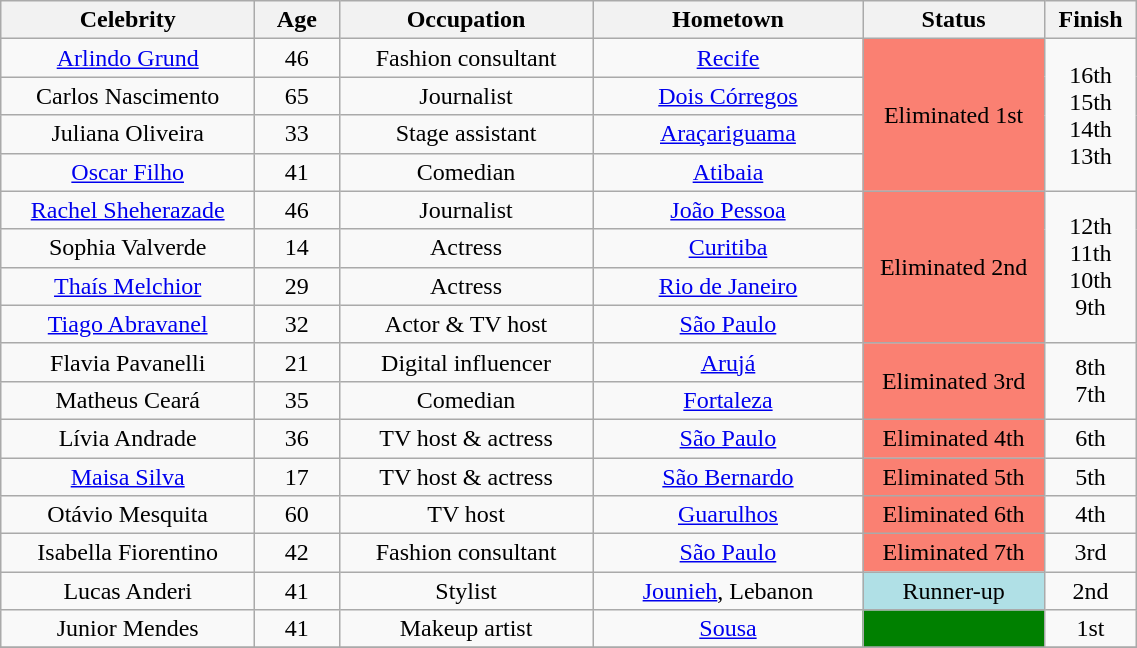<table class="wikitable" style="text-align:center; width:60%;">
<tr>
<th width=150>Celebrity</th>
<th width=045>Age</th>
<th width=150>Occupation</th>
<th width=160>Hometown</th>
<th width=105>Status</th>
<th width=050>Finish</th>
</tr>
<tr>
<td><a href='#'>Arlindo Grund</a></td>
<td>46</td>
<td>Fashion consultant</td>
<td><a href='#'>Recife</a></td>
<td rowspan=4 bgcolor=FA8072>Eliminated 1st</td>
<td rowspan=4>16th<br>15th<br>14th<br>13th</td>
</tr>
<tr>
<td>Carlos Nascimento</td>
<td>65</td>
<td>Journalist</td>
<td><a href='#'>Dois Córregos</a></td>
</tr>
<tr>
<td>Juliana Oliveira</td>
<td>33</td>
<td>Stage assistant</td>
<td><a href='#'>Araçariguama</a></td>
</tr>
<tr>
<td><a href='#'>Oscar Filho</a></td>
<td>41</td>
<td>Comedian</td>
<td><a href='#'>Atibaia</a></td>
</tr>
<tr>
<td><a href='#'>Rachel Sheherazade</a></td>
<td>46</td>
<td>Journalist</td>
<td><a href='#'>João Pessoa</a></td>
<td rowspan=4 bgcolor=FA8072>Eliminated 2nd</td>
<td rowspan=4>12th<br>11th<br>10th<br>9th</td>
</tr>
<tr>
<td>Sophia Valverde</td>
<td>14</td>
<td>Actress</td>
<td><a href='#'>Curitiba</a></td>
</tr>
<tr>
<td><a href='#'>Thaís Melchior</a></td>
<td>29</td>
<td>Actress</td>
<td><a href='#'>Rio de Janeiro</a></td>
</tr>
<tr>
<td><a href='#'>Tiago Abravanel</a></td>
<td>32</td>
<td>Actor & TV host</td>
<td><a href='#'>São Paulo</a></td>
</tr>
<tr>
<td>Flavia Pavanelli</td>
<td>21</td>
<td>Digital influencer</td>
<td><a href='#'>Arujá</a></td>
<td rowspan=2 bgcolor=FA8072>Eliminated 3rd</td>
<td rowspan=2>8th<br>7th</td>
</tr>
<tr>
<td>Matheus Ceará</td>
<td>35</td>
<td>Comedian</td>
<td><a href='#'>Fortaleza</a></td>
</tr>
<tr>
<td>Lívia Andrade</td>
<td>36</td>
<td>TV host & actress</td>
<td><a href='#'>São Paulo</a></td>
<td bgcolor=FA8072>Eliminated 4th</td>
<td>6th</td>
</tr>
<tr>
<td><a href='#'>Maisa Silva</a></td>
<td>17</td>
<td>TV host & actress</td>
<td><a href='#'>São Bernardo</a></td>
<td bgcolor=FA8072>Eliminated 5th</td>
<td>5th</td>
</tr>
<tr>
<td>Otávio Mesquita</td>
<td>60</td>
<td>TV host</td>
<td><a href='#'>Guarulhos</a></td>
<td bgcolor=FA8072>Eliminated 6th</td>
<td>4th</td>
</tr>
<tr>
<td>Isabella Fiorentino</td>
<td>42</td>
<td>Fashion consultant</td>
<td><a href='#'>São Paulo</a></td>
<td bgcolor=FA8072>Eliminated 7th</td>
<td>3rd</td>
</tr>
<tr>
<td>Lucas Anderi</td>
<td>41</td>
<td>Stylist</td>
<td><a href='#'>Jounieh</a>, Lebanon</td>
<td bgcolor=B0E0E6>Runner-up</td>
<td>2nd</td>
</tr>
<tr>
<td>Junior Mendes</td>
<td>41</td>
<td>Makeup artist</td>
<td><a href='#'>Sousa</a></td>
<td bgcolor=008000></td>
<td>1st</td>
</tr>
<tr>
</tr>
</table>
